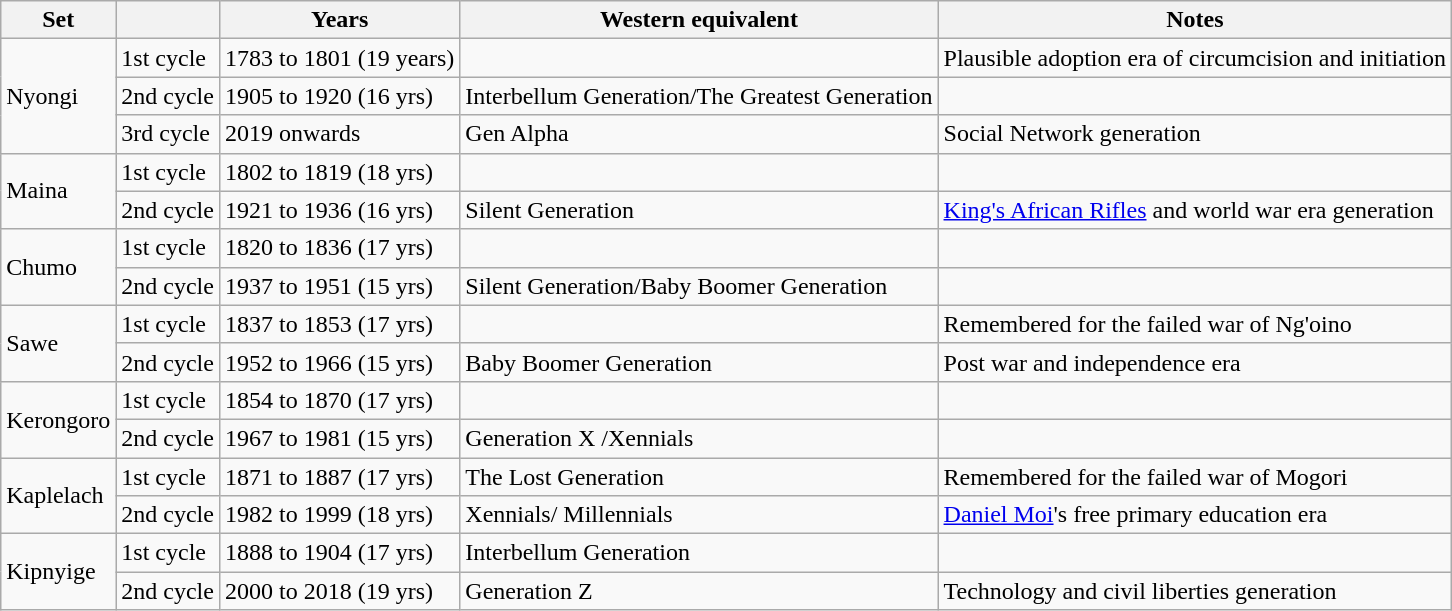<table class="wikitable mw-collapsible">
<tr>
<th>Set</th>
<th></th>
<th>Years</th>
<th>Western equivalent</th>
<th>Notes</th>
</tr>
<tr>
<td rowspan="3">Nyongi</td>
<td>1st cycle</td>
<td>1783 to 1801 (19 years)</td>
<td></td>
<td>Plausible adoption era of circumcision and initiation</td>
</tr>
<tr>
<td>2nd cycle</td>
<td>1905 to 1920 (16 yrs)</td>
<td>Interbellum Generation/The Greatest Generation</td>
<td></td>
</tr>
<tr>
<td>3rd cycle</td>
<td>2019 onwards</td>
<td>Gen Alpha</td>
<td>Social Network generation</td>
</tr>
<tr>
<td rowspan="2">Maina</td>
<td>1st cycle</td>
<td>1802 to 1819 (18 yrs)</td>
<td></td>
<td></td>
</tr>
<tr>
<td>2nd cycle</td>
<td>1921 to 1936 (16 yrs)</td>
<td>Silent Generation</td>
<td><a href='#'>King's African Rifles</a> and world war era generation</td>
</tr>
<tr>
<td rowspan="2">Chumo</td>
<td>1st cycle</td>
<td>1820 to 1836 (17 yrs)</td>
<td></td>
<td></td>
</tr>
<tr>
<td>2nd cycle</td>
<td>1937 to 1951 (15 yrs)</td>
<td>Silent Generation/Baby Boomer Generation</td>
<td></td>
</tr>
<tr>
<td rowspan="2">Sawe</td>
<td>1st cycle</td>
<td>1837 to 1853 (17 yrs)</td>
<td></td>
<td>Remembered for the failed war of Ng'oino</td>
</tr>
<tr>
<td>2nd cycle</td>
<td>1952 to 1966 (15 yrs)</td>
<td>Baby Boomer Generation</td>
<td>Post war and independence era</td>
</tr>
<tr>
<td rowspan="2">Kerongoro</td>
<td>1st cycle</td>
<td>1854 to 1870 (17 yrs)</td>
<td></td>
<td></td>
</tr>
<tr>
<td>2nd cycle</td>
<td>1967 to 1981 (15 yrs)</td>
<td>Generation X /Xennials</td>
<td></td>
</tr>
<tr>
<td rowspan="2">Kaplelach</td>
<td>1st cycle</td>
<td>1871 to 1887 (17 yrs)</td>
<td>The Lost Generation</td>
<td>Remembered for the failed war of Mogori</td>
</tr>
<tr>
<td>2nd cycle</td>
<td>1982 to 1999 (18 yrs)</td>
<td>Xennials/ Millennials</td>
<td><a href='#'>Daniel Moi</a>'s free primary education era</td>
</tr>
<tr>
<td rowspan="2">Kipnyige</td>
<td>1st cycle</td>
<td>1888 to 1904 (17 yrs)</td>
<td>Interbellum Generation</td>
<td></td>
</tr>
<tr>
<td>2nd cycle</td>
<td>2000 to 2018 (19 yrs)</td>
<td>Generation Z</td>
<td>Technology and civil liberties generation</td>
</tr>
</table>
